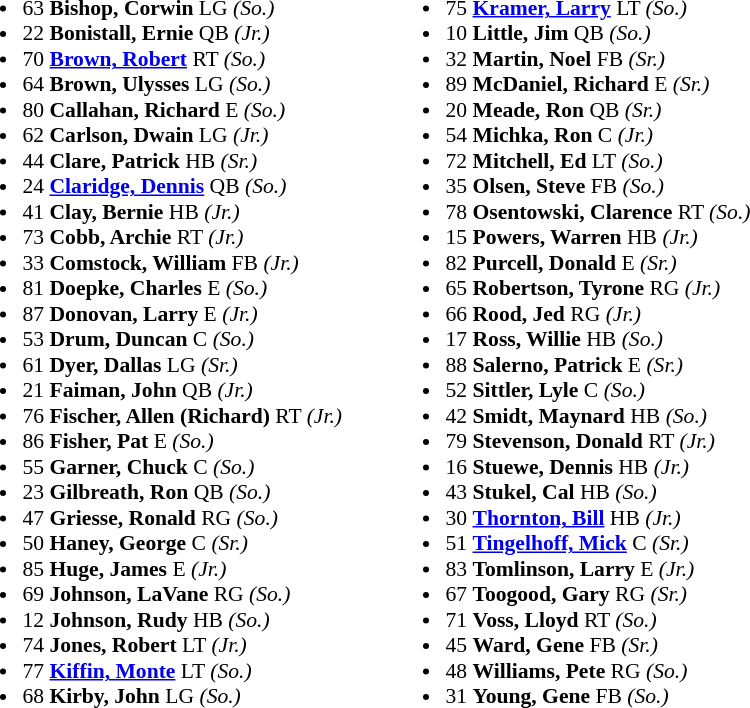<table class="toccolours" style="border-collapse:collapse; font-size:90%;">
<tr>
<td colspan="7" style="text-align:center;"></td>
</tr>
<tr>
<td valign="top"><br><ul><li>63 <strong>Bishop, Corwin</strong> LG <em>(So.)</em></li><li>22 <strong>Bonistall, Ernie</strong> QB <em>(Jr.)</em></li><li>70 <strong><a href='#'>Brown, Robert</a></strong> RT <em>(So.)</em></li><li>64 <strong>Brown, Ulysses</strong> LG <em>(So.)</em></li><li>80 <strong>Callahan, Richard</strong> E <em>(So.)</em></li><li>62 <strong>Carlson, Dwain</strong> LG <em>(Jr.)</em></li><li>44 <strong>Clare, Patrick</strong> HB <em>(Sr.)</em></li><li>24 <strong><a href='#'>Claridge, Dennis</a></strong> QB <em>(So.)</em></li><li>41 <strong>Clay, Bernie</strong> HB <em>(Jr.)</em></li><li>73 <strong>Cobb, Archie</strong> RT <em>(Jr.)</em></li><li>33 <strong>Comstock, William</strong> FB <em>(Jr.)</em></li><li>81 <strong>Doepke, Charles</strong> E <em>(So.)</em></li><li>87 <strong>Donovan, Larry</strong> E <em>(Jr.)</em></li><li>53 <strong>Drum, Duncan</strong> C <em>(So.)</em></li><li>61 <strong>Dyer, Dallas</strong> LG <em>(Sr.)</em></li><li>21 <strong>Faiman, John</strong> QB <em>(Jr.)</em></li><li>76 <strong>Fischer, Allen (Richard)</strong> RT <em>(Jr.)</em></li><li>86 <strong>Fisher, Pat</strong> E <em>(So.)</em></li><li>55 <strong>Garner, Chuck</strong> C <em>(So.)</em></li><li>23 <strong>Gilbreath, Ron</strong> QB <em>(So.)</em></li><li>47 <strong>Griesse, Ronald</strong> RG <em>(So.)</em></li><li>50 <strong>Haney, George</strong> C <em>(Sr.)</em></li><li>85 <strong>Huge, James</strong> E <em>(Jr.)</em></li><li>69 <strong>Johnson, LaVane</strong> RG <em>(So.)</em></li><li>12 <strong>Johnson, Rudy</strong> HB <em>(So.)</em></li><li>74 <strong>Jones, Robert</strong> LT <em>(Jr.)</em></li><li>77 <strong><a href='#'>Kiffin, Monte</a></strong> LT <em>(So.)</em></li><li>68 <strong>Kirby, John</strong> LG <em>(So.)</em></li></ul></td>
<td width="25"> </td>
<td valign="top"><br><ul><li>75 <strong><a href='#'>Kramer, Larry</a></strong> LT <em>(So.)</em></li><li>10 <strong>Little, Jim</strong> QB <em>(So.)</em></li><li>32 <strong>Martin, Noel</strong> FB <em>(Sr.)</em></li><li>89 <strong>McDaniel, Richard</strong> E <em>(Sr.)</em></li><li>20 <strong>Meade, Ron</strong> QB <em>(Sr.)</em></li><li>54 <strong>Michka, Ron</strong> C <em>(Jr.)</em></li><li>72 <strong>Mitchell, Ed</strong> LT <em>(So.)</em></li><li>35 <strong>Olsen, Steve</strong> FB <em>(So.)</em></li><li>78 <strong>Osentowski, Clarence</strong> RT <em>(So.)</em></li><li>15 <strong>Powers, Warren</strong> HB <em>(Jr.)</em></li><li>82 <strong>Purcell, Donald</strong> E <em>(Sr.)</em></li><li>65 <strong>Robertson, Tyrone</strong> RG <em>(Jr.)</em></li><li>66 <strong>Rood, Jed</strong> RG <em>(Jr.)</em></li><li>17 <strong>Ross, Willie</strong> HB <em>(So.)</em></li><li>88 <strong>Salerno, Patrick</strong> E <em>(Sr.)</em></li><li>52 <strong>Sittler, Lyle</strong> C <em>(So.)</em></li><li>42 <strong>Smidt, Maynard</strong> HB <em>(So.)</em></li><li>79 <strong>Stevenson, Donald</strong> RT <em>(Jr.)</em></li><li>16 <strong>Stuewe, Dennis</strong> HB <em>(Jr.)</em></li><li>43 <strong>Stukel, Cal</strong> HB <em>(So.)</em></li><li>30 <strong><a href='#'>Thornton, Bill</a></strong> HB <em>(Jr.)</em></li><li>51 <strong><a href='#'>Tingelhoff, Mick</a></strong> C <em>(Sr.)</em></li><li>83 <strong>Tomlinson, Larry</strong> E <em>(Jr.)</em></li><li>67 <strong>Toogood, Gary</strong> RG <em>(Sr.)</em></li><li>71 <strong>Voss, Lloyd</strong> RT <em>(So.)</em></li><li>45 <strong>Ward, Gene</strong> FB <em>(Sr.)</em></li><li>48 <strong>Williams, Pete</strong> RG <em>(So.)</em></li><li>31 <strong>Young, Gene</strong> FB <em>(So.)</em></li></ul></td>
</tr>
</table>
